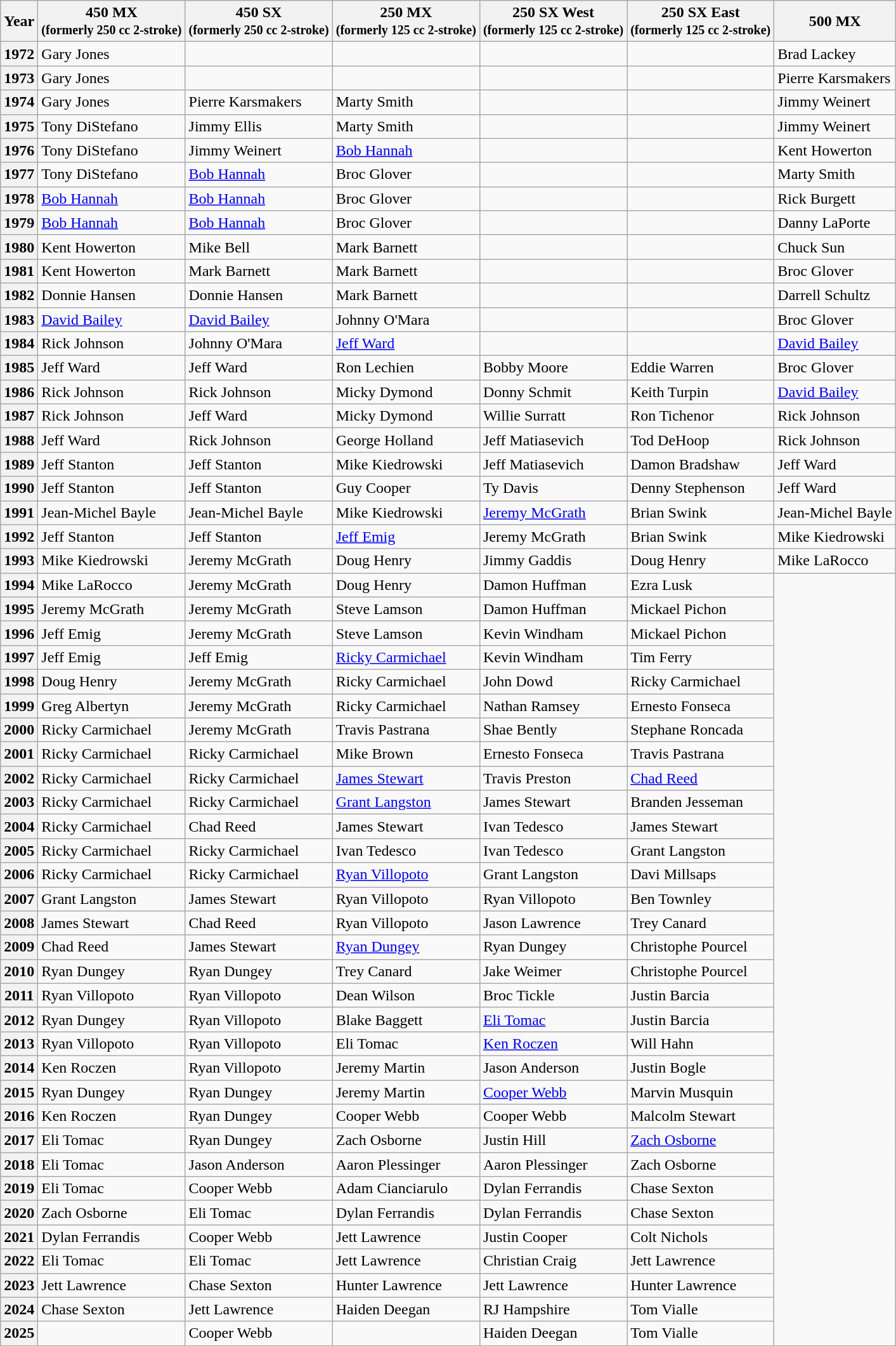<table class="wikitable">
<tr>
<th>Year</th>
<th>450 MX <br><small>(formerly 250 cc 2-stroke)</small></th>
<th>450 SX <br><small>(formerly 250 cc 2-stroke)</small></th>
<th>250 MX <br><small>(formerly 125 cc 2-stroke)</small></th>
<th>250 SX West <br><small>(formerly 125 cc 2-stroke)</small></th>
<th>250 SX East <br><small>(formerly 125 cc 2-stroke)</small></th>
<th>500 MX</th>
</tr>
<tr>
<th>1972</th>
<td> Gary Jones</td>
<td></td>
<td></td>
<td></td>
<td></td>
<td> Brad Lackey</td>
</tr>
<tr>
<th>1973</th>
<td> Gary Jones</td>
<td></td>
<td></td>
<td></td>
<td></td>
<td> Pierre Karsmakers</td>
</tr>
<tr>
<th>1974</th>
<td> Gary Jones</td>
<td> Pierre Karsmakers</td>
<td> Marty Smith</td>
<td></td>
<td></td>
<td> Jimmy Weinert</td>
</tr>
<tr>
<th>1975</th>
<td> Tony DiStefano</td>
<td> Jimmy Ellis</td>
<td> Marty Smith</td>
<td></td>
<td></td>
<td> Jimmy Weinert</td>
</tr>
<tr>
<th>1976</th>
<td> Tony DiStefano</td>
<td> Jimmy Weinert</td>
<td> <a href='#'>Bob Hannah</a></td>
<td></td>
<td></td>
<td> Kent Howerton</td>
</tr>
<tr>
<th>1977</th>
<td> Tony DiStefano</td>
<td> <a href='#'>Bob Hannah</a></td>
<td> Broc Glover</td>
<td></td>
<td></td>
<td> Marty Smith</td>
</tr>
<tr>
<th>1978</th>
<td> <a href='#'>Bob Hannah</a></td>
<td> <a href='#'>Bob Hannah</a></td>
<td> Broc Glover</td>
<td></td>
<td></td>
<td> Rick Burgett</td>
</tr>
<tr>
<th>1979</th>
<td> <a href='#'>Bob Hannah</a></td>
<td> <a href='#'>Bob Hannah</a></td>
<td> Broc Glover</td>
<td></td>
<td></td>
<td> Danny LaPorte</td>
</tr>
<tr>
<th>1980</th>
<td> Kent Howerton</td>
<td> Mike Bell</td>
<td> Mark Barnett</td>
<td></td>
<td></td>
<td> Chuck Sun</td>
</tr>
<tr>
<th>1981</th>
<td> Kent Howerton</td>
<td> Mark Barnett</td>
<td> Mark Barnett</td>
<td></td>
<td></td>
<td> Broc Glover</td>
</tr>
<tr>
<th>1982</th>
<td> Donnie Hansen</td>
<td> Donnie Hansen</td>
<td> Mark Barnett</td>
<td></td>
<td></td>
<td> Darrell Schultz</td>
</tr>
<tr>
<th>1983</th>
<td> <a href='#'>David Bailey</a></td>
<td> <a href='#'>David Bailey</a></td>
<td> Johnny O'Mara</td>
<td></td>
<td></td>
<td> Broc Glover</td>
</tr>
<tr>
<th>1984</th>
<td> Rick Johnson</td>
<td> Johnny O'Mara</td>
<td> <a href='#'>Jeff Ward</a></td>
<td></td>
<td></td>
<td> <a href='#'>David Bailey</a></td>
</tr>
<tr>
<th>1985</th>
<td> Jeff Ward</td>
<td> Jeff Ward</td>
<td> Ron Lechien</td>
<td> Bobby Moore</td>
<td> Eddie Warren</td>
<td> Broc Glover</td>
</tr>
<tr>
<th>1986</th>
<td> Rick Johnson</td>
<td> Rick Johnson</td>
<td> Micky Dymond</td>
<td> Donny Schmit</td>
<td> Keith Turpin</td>
<td> <a href='#'>David Bailey</a></td>
</tr>
<tr>
<th>1987</th>
<td> Rick Johnson</td>
<td> Jeff Ward</td>
<td> Micky Dymond</td>
<td> Willie Surratt</td>
<td> Ron Tichenor</td>
<td> Rick Johnson</td>
</tr>
<tr>
<th>1988</th>
<td> Jeff Ward</td>
<td> Rick Johnson</td>
<td> George Holland</td>
<td> Jeff Matiasevich</td>
<td> Tod DeHoop</td>
<td> Rick Johnson</td>
</tr>
<tr>
<th>1989</th>
<td> Jeff Stanton</td>
<td> Jeff Stanton</td>
<td> Mike Kiedrowski</td>
<td> Jeff Matiasevich</td>
<td> Damon Bradshaw</td>
<td> Jeff Ward</td>
</tr>
<tr>
<th>1990</th>
<td> Jeff Stanton</td>
<td> Jeff Stanton</td>
<td> Guy Cooper</td>
<td> Ty Davis</td>
<td> Denny Stephenson</td>
<td> Jeff Ward</td>
</tr>
<tr>
<th>1991</th>
<td> Jean-Michel Bayle</td>
<td> Jean-Michel Bayle</td>
<td> Mike Kiedrowski</td>
<td> <a href='#'>Jeremy McGrath</a></td>
<td> Brian Swink</td>
<td> Jean-Michel Bayle</td>
</tr>
<tr>
<th>1992</th>
<td> Jeff Stanton</td>
<td> Jeff Stanton</td>
<td> <a href='#'>Jeff Emig</a></td>
<td> Jeremy McGrath</td>
<td> Brian Swink</td>
<td> Mike Kiedrowski</td>
</tr>
<tr>
<th>1993</th>
<td> Mike Kiedrowski</td>
<td> Jeremy McGrath</td>
<td> Doug Henry</td>
<td> Jimmy Gaddis</td>
<td> Doug Henry</td>
<td> Mike LaRocco</td>
</tr>
<tr>
<th>1994</th>
<td> Mike LaRocco</td>
<td> Jeremy McGrath</td>
<td> Doug Henry</td>
<td> Damon Huffman</td>
<td> Ezra Lusk</td>
</tr>
<tr>
<th>1995</th>
<td> Jeremy McGrath</td>
<td> Jeremy McGrath</td>
<td> Steve Lamson</td>
<td> Damon Huffman</td>
<td> Mickael Pichon</td>
</tr>
<tr>
<th>1996</th>
<td> Jeff Emig</td>
<td> Jeremy McGrath</td>
<td> Steve Lamson</td>
<td> Kevin Windham</td>
<td> Mickael Pichon</td>
</tr>
<tr>
<th>1997</th>
<td> Jeff Emig</td>
<td> Jeff Emig</td>
<td> <a href='#'>Ricky Carmichael</a></td>
<td> Kevin Windham</td>
<td> Tim Ferry</td>
</tr>
<tr>
<th>1998</th>
<td> Doug Henry</td>
<td> Jeremy McGrath</td>
<td> Ricky Carmichael</td>
<td> John Dowd</td>
<td> Ricky Carmichael</td>
</tr>
<tr>
<th>1999</th>
<td> Greg Albertyn</td>
<td> Jeremy McGrath</td>
<td> Ricky Carmichael</td>
<td> Nathan Ramsey</td>
<td> Ernesto Fonseca</td>
</tr>
<tr>
<th>2000</th>
<td> Ricky Carmichael</td>
<td> Jeremy McGrath</td>
<td> Travis Pastrana</td>
<td> Shae Bently</td>
<td> Stephane Roncada</td>
</tr>
<tr>
<th>2001</th>
<td> Ricky Carmichael</td>
<td> Ricky Carmichael</td>
<td> Mike Brown</td>
<td> Ernesto Fonseca</td>
<td> Travis Pastrana</td>
</tr>
<tr>
<th>2002</th>
<td> Ricky Carmichael</td>
<td> Ricky Carmichael</td>
<td> <a href='#'>James Stewart</a></td>
<td> Travis Preston</td>
<td> <a href='#'>Chad Reed</a></td>
</tr>
<tr>
<th>2003</th>
<td> Ricky Carmichael</td>
<td> Ricky Carmichael</td>
<td> <a href='#'>Grant Langston</a></td>
<td> James Stewart</td>
<td> Branden Jesseman</td>
</tr>
<tr>
<th>2004</th>
<td> Ricky Carmichael</td>
<td> Chad Reed</td>
<td> James Stewart</td>
<td> Ivan Tedesco</td>
<td> James Stewart</td>
</tr>
<tr>
<th>2005</th>
<td> Ricky Carmichael</td>
<td> Ricky Carmichael</td>
<td> Ivan Tedesco</td>
<td> Ivan Tedesco</td>
<td> Grant Langston</td>
</tr>
<tr>
<th>2006</th>
<td> Ricky Carmichael</td>
<td> Ricky Carmichael</td>
<td> <a href='#'>Ryan Villopoto</a></td>
<td> Grant Langston</td>
<td> Davi Millsaps</td>
</tr>
<tr>
<th>2007</th>
<td> Grant Langston</td>
<td> James Stewart</td>
<td> Ryan Villopoto</td>
<td> Ryan Villopoto</td>
<td> Ben Townley</td>
</tr>
<tr>
<th>2008</th>
<td> James Stewart</td>
<td> Chad Reed</td>
<td> Ryan Villopoto</td>
<td> Jason Lawrence</td>
<td> Trey Canard</td>
</tr>
<tr>
<th>2009</th>
<td> Chad Reed</td>
<td> James Stewart</td>
<td> <a href='#'>Ryan Dungey</a></td>
<td> Ryan Dungey</td>
<td> Christophe Pourcel</td>
</tr>
<tr>
<th>2010</th>
<td> Ryan Dungey</td>
<td> Ryan Dungey</td>
<td> Trey Canard</td>
<td> Jake Weimer</td>
<td> Christophe Pourcel</td>
</tr>
<tr>
<th>2011</th>
<td> Ryan Villopoto</td>
<td> Ryan Villopoto</td>
<td> Dean Wilson</td>
<td> Broc Tickle</td>
<td> Justin Barcia</td>
</tr>
<tr>
<th>2012</th>
<td> Ryan Dungey</td>
<td> Ryan Villopoto</td>
<td> Blake Baggett</td>
<td> <a href='#'>Eli Tomac</a></td>
<td> Justin Barcia</td>
</tr>
<tr>
<th>2013</th>
<td> Ryan Villopoto</td>
<td> Ryan Villopoto</td>
<td> Eli Tomac</td>
<td> <a href='#'>Ken Roczen</a></td>
<td> Will Hahn</td>
</tr>
<tr>
<th>2014</th>
<td> Ken Roczen</td>
<td> Ryan Villopoto</td>
<td> Jeremy Martin</td>
<td> Jason Anderson</td>
<td> Justin Bogle</td>
</tr>
<tr>
<th>2015</th>
<td> Ryan Dungey</td>
<td> Ryan Dungey</td>
<td> Jeremy Martin</td>
<td> <a href='#'>Cooper Webb</a></td>
<td> Marvin Musquin</td>
</tr>
<tr>
<th>2016</th>
<td> Ken Roczen</td>
<td> Ryan Dungey</td>
<td> Cooper Webb</td>
<td> Cooper Webb</td>
<td> Malcolm Stewart</td>
</tr>
<tr>
<th>2017</th>
<td> Eli Tomac</td>
<td> Ryan Dungey</td>
<td> Zach Osborne</td>
<td> Justin Hill</td>
<td> <a href='#'>Zach Osborne</a></td>
</tr>
<tr>
<th>2018</th>
<td> Eli Tomac</td>
<td> Jason Anderson</td>
<td> Aaron Plessinger</td>
<td> Aaron Plessinger</td>
<td> Zach Osborne</td>
</tr>
<tr>
<th>2019</th>
<td> Eli Tomac</td>
<td> Cooper Webb</td>
<td> Adam Cianciarulo</td>
<td> Dylan Ferrandis</td>
<td> Chase Sexton</td>
</tr>
<tr>
<th>2020</th>
<td> Zach Osborne</td>
<td> Eli Tomac</td>
<td> Dylan Ferrandis</td>
<td> Dylan Ferrandis</td>
<td> Chase Sexton</td>
</tr>
<tr>
<th>2021</th>
<td> Dylan Ferrandis</td>
<td> Cooper Webb</td>
<td>  Jett Lawrence</td>
<td> Justin Cooper</td>
<td> Colt Nichols</td>
</tr>
<tr>
<th>2022</th>
<td> Eli Tomac</td>
<td> Eli Tomac</td>
<td>  Jett Lawrence</td>
<td> Christian Craig</td>
<td> Jett Lawrence</td>
</tr>
<tr>
<th>2023</th>
<td> Jett Lawrence</td>
<td> Chase Sexton</td>
<td> Hunter Lawrence</td>
<td> Jett Lawrence</td>
<td> Hunter Lawrence</td>
</tr>
<tr>
<th>2024</th>
<td> Chase Sexton</td>
<td> Jett Lawrence</td>
<td> Haiden Deegan</td>
<td> RJ Hampshire</td>
<td> Tom Vialle</td>
</tr>
<tr>
<th>2025</th>
<td></td>
<td> Cooper Webb</td>
<td></td>
<td> Haiden Deegan</td>
<td> Tom Vialle</td>
</tr>
</table>
